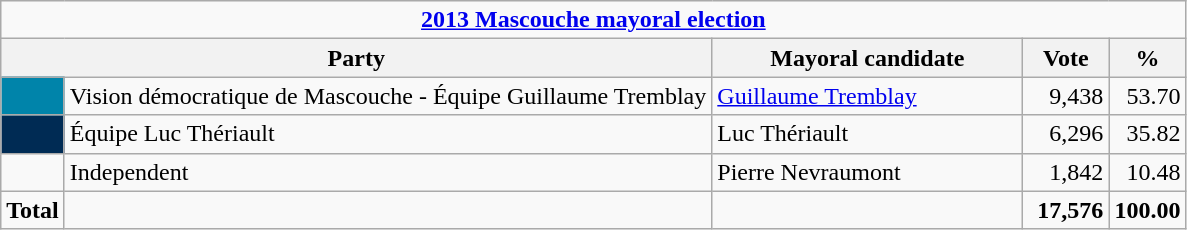<table class="wikitable">
<tr>
<td colspan="5" style="text-align:center;"><strong><a href='#'>2013 Mascouche mayoral election</a></strong></td>
</tr>
<tr>
<th bgcolor="#DDDDFF" width="230px" colspan="2">Party</th>
<th bgcolor="#DDDDFF" width="200px">Mayoral candidate</th>
<th bgcolor="#DDDDFF" width="50px">Vote</th>
<th bgcolor="#DDDDFF" width="30px">%</th>
</tr>
<tr>
<td bgcolor=#0084AA width="30px"> </td>
<td>Vision démocratique de Mascouche - Équipe Guillaume Tremblay</td>
<td><a href='#'>Guillaume Tremblay</a></td>
<td align=right>9,438</td>
<td align=right>53.70</td>
</tr>
<tr>
<td bgcolor=#002B54 width="30px"> </td>
<td>Équipe Luc Thériault</td>
<td>Luc Thériault</td>
<td align=right>6,296</td>
<td align=right>35.82</td>
</tr>
<tr>
<td> </td>
<td>Independent</td>
<td>Pierre Nevraumont</td>
<td align=right>1,842</td>
<td align=right>10.48</td>
</tr>
<tr>
<td><strong>Total</strong></td>
<td></td>
<td></td>
<td align=right><strong>17,576</strong></td>
<td align=right><strong>100.00</strong></td>
</tr>
</table>
